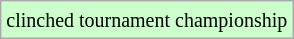<table class="wikitable">
<tr>
<td style="background-color: #ccffcc;"><small>clinched tournament championship</small></td>
</tr>
</table>
